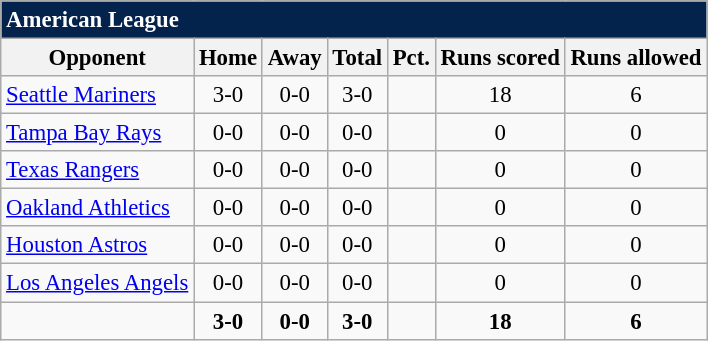<table class="wikitable" style="font-size: 95%; text-align: center">
<tr>
<td colspan="7" style="text-align:left; background:#03224c;color:#fff"><strong>American League</strong></td>
</tr>
<tr>
<th>Opponent</th>
<th>Home</th>
<th>Away</th>
<th>Total</th>
<th>Pct.</th>
<th>Runs scored</th>
<th>Runs allowed</th>
</tr>
<tr>
<td style="text-align:left"><a href='#'>Seattle Mariners</a></td>
<td>3-0</td>
<td>0-0</td>
<td>3-0</td>
<td></td>
<td>18</td>
<td>6</td>
</tr>
<tr>
<td style="text-align:left"><a href='#'>Tampa Bay Rays</a></td>
<td>0-0</td>
<td>0-0</td>
<td>0-0</td>
<td></td>
<td>0</td>
<td>0</td>
</tr>
<tr>
<td style="text-align:left"><a href='#'>Texas Rangers</a></td>
<td>0-0</td>
<td>0-0</td>
<td>0-0</td>
<td></td>
<td>0</td>
<td>0</td>
</tr>
<tr>
<td style="text-align:left"><a href='#'>Oakland Athletics</a></td>
<td>0-0</td>
<td>0-0</td>
<td>0-0</td>
<td></td>
<td>0</td>
<td>0</td>
</tr>
<tr>
<td style="text-align:left"><a href='#'>Houston Astros</a></td>
<td>0-0</td>
<td>0-0</td>
<td>0-0</td>
<td></td>
<td>0</td>
<td>0</td>
</tr>
<tr>
<td style="text-align:left"><a href='#'>Los Angeles Angels</a></td>
<td>0-0</td>
<td>0-0</td>
<td>0-0</td>
<td></td>
<td>0</td>
<td>0</td>
</tr>
<tr style="font-weight:bold">
<td></td>
<td>3-0</td>
<td>0-0</td>
<td>3-0</td>
<td></td>
<td>18</td>
<td>6</td>
</tr>
</table>
